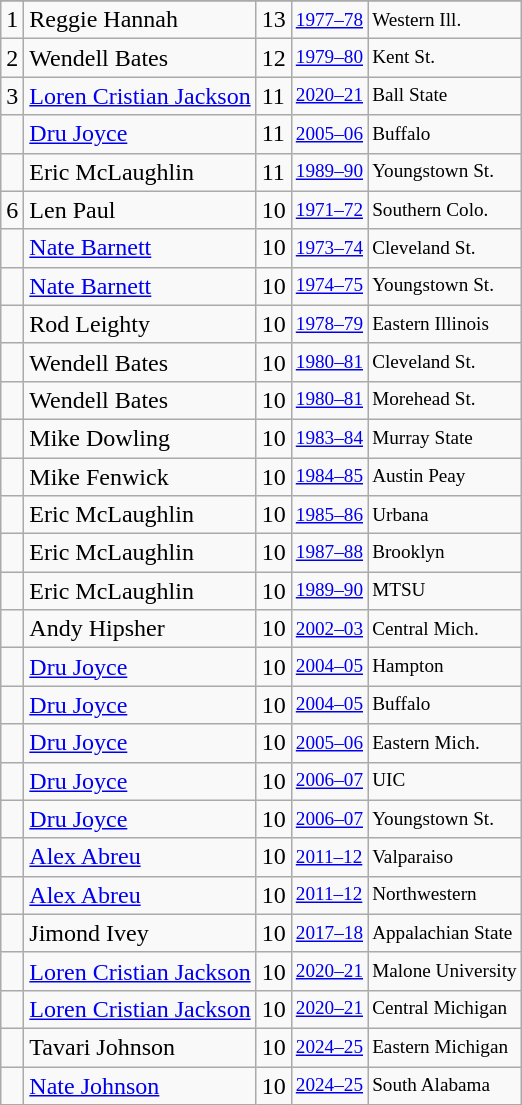<table class="wikitable">
<tr>
</tr>
<tr>
<td>1</td>
<td>Reggie Hannah</td>
<td>13</td>
<td style="font-size:80%;"><a href='#'>1977–78</a></td>
<td style="font-size:80%;">Western Ill.</td>
</tr>
<tr>
<td>2</td>
<td>Wendell Bates</td>
<td>12</td>
<td style="font-size:80%;"><a href='#'>1979–80</a></td>
<td style="font-size:80%;">Kent St.</td>
</tr>
<tr>
<td>3</td>
<td><a href='#'>Loren Cristian Jackson</a></td>
<td>11</td>
<td style="font-size:80%;"><a href='#'>2020–21</a></td>
<td style="font-size:80%;">Ball State</td>
</tr>
<tr>
<td></td>
<td><a href='#'>Dru Joyce</a></td>
<td>11</td>
<td style="font-size:80%;"><a href='#'>2005–06</a></td>
<td style="font-size:80%;">Buffalo</td>
</tr>
<tr>
<td></td>
<td>Eric McLaughlin</td>
<td>11</td>
<td style="font-size:80%;"><a href='#'>1989–90</a></td>
<td style="font-size:80%;">Youngstown St.</td>
</tr>
<tr>
<td>6</td>
<td>Len Paul</td>
<td>10</td>
<td style="font-size:80%;"><a href='#'>1971–72</a></td>
<td style="font-size:80%;">Southern Colo.</td>
</tr>
<tr>
<td></td>
<td><a href='#'>Nate Barnett</a></td>
<td>10</td>
<td style="font-size:80%;"><a href='#'>1973–74</a></td>
<td style="font-size:80%;">Cleveland St.</td>
</tr>
<tr>
<td></td>
<td><a href='#'>Nate Barnett</a></td>
<td>10</td>
<td style="font-size:80%;"><a href='#'>1974–75</a></td>
<td style="font-size:80%;">Youngstown St.</td>
</tr>
<tr>
<td></td>
<td>Rod Leighty</td>
<td>10</td>
<td style="font-size:80%;"><a href='#'>1978–79</a></td>
<td style="font-size:80%;">Eastern Illinois</td>
</tr>
<tr>
<td></td>
<td>Wendell Bates</td>
<td>10</td>
<td style="font-size:80%;"><a href='#'>1980–81</a></td>
<td style="font-size:80%;">Cleveland St.</td>
</tr>
<tr>
<td></td>
<td>Wendell Bates</td>
<td>10</td>
<td style="font-size:80%;"><a href='#'>1980–81</a></td>
<td style="font-size:80%;">Morehead St.</td>
</tr>
<tr>
<td></td>
<td>Mike Dowling</td>
<td>10</td>
<td style="font-size:80%;"><a href='#'>1983–84</a></td>
<td style="font-size:80%;">Murray State</td>
</tr>
<tr>
<td></td>
<td>Mike Fenwick</td>
<td>10</td>
<td style="font-size:80%;"><a href='#'>1984–85</a></td>
<td style="font-size:80%;">Austin Peay</td>
</tr>
<tr>
<td></td>
<td>Eric McLaughlin</td>
<td>10</td>
<td style="font-size:80%;"><a href='#'>1985–86</a></td>
<td style="font-size:80%;">Urbana</td>
</tr>
<tr>
<td></td>
<td>Eric McLaughlin</td>
<td>10</td>
<td style="font-size:80%;"><a href='#'>1987–88</a></td>
<td style="font-size:80%;">Brooklyn</td>
</tr>
<tr>
<td></td>
<td>Eric McLaughlin</td>
<td>10</td>
<td style="font-size:80%;"><a href='#'>1989–90</a></td>
<td style="font-size:80%;">MTSU</td>
</tr>
<tr>
<td></td>
<td>Andy Hipsher</td>
<td>10</td>
<td style="font-size:80%;"><a href='#'>2002–03</a></td>
<td style="font-size:80%;">Central Mich.</td>
</tr>
<tr>
<td></td>
<td><a href='#'>Dru Joyce</a></td>
<td>10</td>
<td style="font-size:80%;"><a href='#'>2004–05</a></td>
<td style="font-size:80%;">Hampton</td>
</tr>
<tr>
<td></td>
<td><a href='#'>Dru Joyce</a></td>
<td>10</td>
<td style="font-size:80%;"><a href='#'>2004–05</a></td>
<td style="font-size:80%;">Buffalo</td>
</tr>
<tr>
<td></td>
<td><a href='#'>Dru Joyce</a></td>
<td>10</td>
<td style="font-size:80%;"><a href='#'>2005–06</a></td>
<td style="font-size:80%;">Eastern Mich.</td>
</tr>
<tr>
<td></td>
<td><a href='#'>Dru Joyce</a></td>
<td>10</td>
<td style="font-size:80%;"><a href='#'>2006–07</a></td>
<td style="font-size:80%;">UIC</td>
</tr>
<tr>
<td></td>
<td><a href='#'>Dru Joyce</a></td>
<td>10</td>
<td style="font-size:80%;"><a href='#'>2006–07</a></td>
<td style="font-size:80%;">Youngstown St.</td>
</tr>
<tr>
<td></td>
<td><a href='#'>Alex Abreu</a></td>
<td>10</td>
<td style="font-size:80%;"><a href='#'>2011–12</a></td>
<td style="font-size:80%;">Valparaiso</td>
</tr>
<tr>
<td></td>
<td><a href='#'>Alex Abreu</a></td>
<td>10</td>
<td style="font-size:80%;"><a href='#'>2011–12</a></td>
<td style="font-size:80%;">Northwestern</td>
</tr>
<tr>
<td></td>
<td>Jimond Ivey</td>
<td>10</td>
<td style="font-size:80%;"><a href='#'>2017–18</a></td>
<td style="font-size:80%;">Appalachian State</td>
</tr>
<tr>
<td></td>
<td><a href='#'>Loren Cristian Jackson</a></td>
<td>10</td>
<td style="font-size:80%;"><a href='#'>2020–21</a></td>
<td style="font-size:80%;">Malone University</td>
</tr>
<tr>
<td></td>
<td><a href='#'>Loren Cristian Jackson</a></td>
<td>10</td>
<td style="font-size:80%;"><a href='#'>2020–21</a></td>
<td style="font-size:80%;">Central Michigan</td>
</tr>
<tr>
<td></td>
<td>Tavari Johnson</td>
<td>10</td>
<td style="font-size:80%;"><a href='#'>2024–25</a></td>
<td style="font-size:80%;">Eastern Michigan</td>
</tr>
<tr>
<td></td>
<td><a href='#'>Nate Johnson</a></td>
<td>10</td>
<td style="font-size:80%;"><a href='#'>2024–25</a></td>
<td style="font-size:80%;">South Alabama</td>
</tr>
</table>
